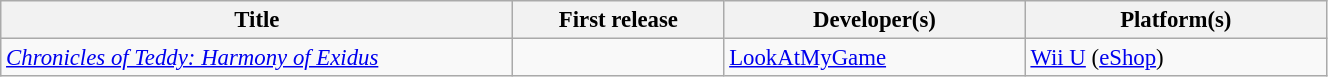<table class="wikitable sortable" style="text-align:left;width:70%;font-size:95%;">
<tr>
<th style="width:34%;">Title</th>
<th style="width:14%;">First release</th>
<th style="width:20%;">Developer(s)</th>
<th style="width:20%;">Platform(s)</th>
</tr>
<tr>
<td><em><a href='#'>Chronicles of Teddy: Harmony of Exidus</a></em></td>
<td></td>
<td><a href='#'>LookAtMyGame</a></td>
<td><a href='#'>Wii U</a> (<a href='#'>eShop</a>)</td>
</tr>
</table>
